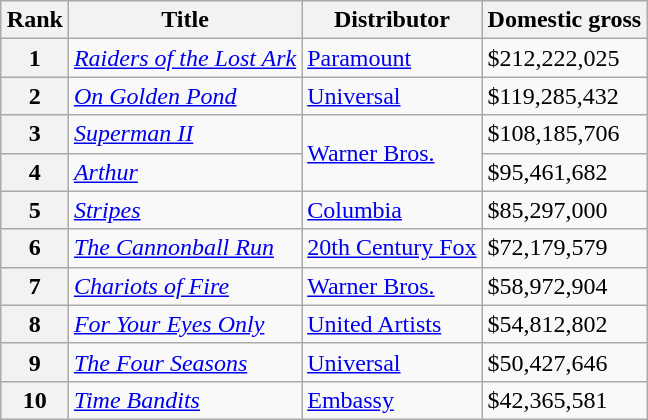<table class="wikitable sortable" style="margin:auto; margin:auto;">
<tr>
<th>Rank</th>
<th>Title</th>
<th>Distributor</th>
<th>Domestic gross</th>
</tr>
<tr>
<th style="text-align:center;">1</th>
<td><em><a href='#'>Raiders of the Lost Ark</a></em></td>
<td><a href='#'>Paramount</a></td>
<td>$212,222,025</td>
</tr>
<tr>
<th style="text-align:center;">2</th>
<td><em><a href='#'>On Golden Pond</a></em></td>
<td><a href='#'>Universal</a></td>
<td>$119,285,432</td>
</tr>
<tr>
<th style="text-align:center;">3</th>
<td><em><a href='#'>Superman II</a></em></td>
<td rowspan="2"><a href='#'>Warner Bros.</a></td>
<td>$108,185,706</td>
</tr>
<tr>
<th style="text-align:center;">4</th>
<td><em><a href='#'>Arthur</a></em></td>
<td>$95,461,682</td>
</tr>
<tr>
<th style="text-align:center;">5</th>
<td><em><a href='#'>Stripes</a></em></td>
<td><a href='#'>Columbia</a></td>
<td>$85,297,000</td>
</tr>
<tr>
<th style="text-align:center;">6</th>
<td><em><a href='#'>The Cannonball Run</a></em></td>
<td><a href='#'>20th Century Fox</a></td>
<td>$72,179,579</td>
</tr>
<tr>
<th style="text-align:center;">7</th>
<td><em><a href='#'>Chariots of Fire</a></em></td>
<td><a href='#'>Warner Bros.</a></td>
<td>$58,972,904</td>
</tr>
<tr>
<th style="text-align:center;">8</th>
<td><em><a href='#'>For Your Eyes Only</a></em></td>
<td><a href='#'>United Artists</a></td>
<td>$54,812,802</td>
</tr>
<tr>
<th style="text-align:center;">9</th>
<td><em><a href='#'>The Four Seasons</a></em></td>
<td><a href='#'>Universal</a></td>
<td>$50,427,646</td>
</tr>
<tr>
<th style="text-align:center;">10</th>
<td><em><a href='#'>Time Bandits</a></em></td>
<td><a href='#'>Embassy</a></td>
<td>$42,365,581</td>
</tr>
</table>
